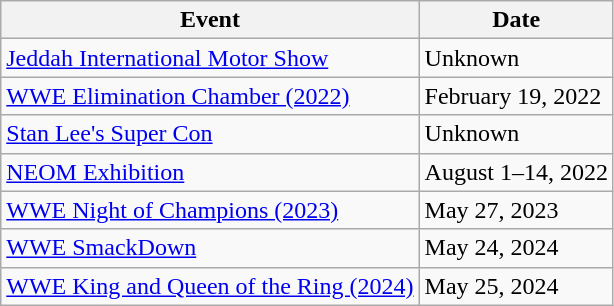<table class="wikitable sortable">
<tr>
<th>Event</th>
<th>Date</th>
</tr>
<tr>
<td><a href='#'>Jeddah International Motor Show</a></td>
<td>Unknown</td>
</tr>
<tr>
<td><a href='#'>WWE Elimination Chamber (2022)</a></td>
<td>February 19, 2022</td>
</tr>
<tr>
<td><a href='#'>Stan Lee's Super Con</a></td>
<td>Unknown</td>
</tr>
<tr>
<td><a href='#'>NEOM Exhibition</a></td>
<td>August 1–14, 2022</td>
</tr>
<tr>
<td><a href='#'>WWE Night of Champions (2023)</a></td>
<td>May 27, 2023</td>
</tr>
<tr>
<td><a href='#'>WWE SmackDown</a></td>
<td>May 24, 2024</td>
</tr>
<tr>
<td><a href='#'>WWE King and Queen of the Ring (2024)</a></td>
<td>May 25, 2024</td>
</tr>
</table>
